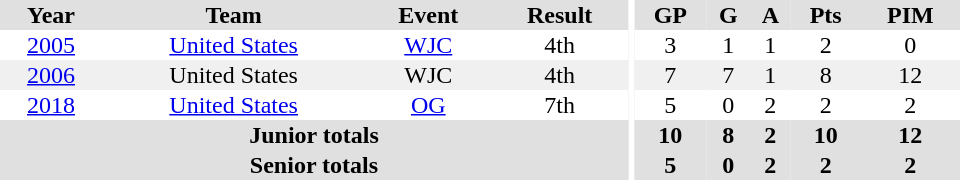<table border="0" cellpadding="1" cellspacing="0" ID="Table3" style="text-align:center; width:40em">
<tr ALIGN="center" bgcolor="#e0e0e0">
<th>Year</th>
<th>Team</th>
<th>Event</th>
<th>Result</th>
<th rowspan="99" bgcolor="#ffffff"></th>
<th>GP</th>
<th>G</th>
<th>A</th>
<th>Pts</th>
<th>PIM</th>
</tr>
<tr>
<td><a href='#'>2005</a></td>
<td><a href='#'>United States</a></td>
<td><a href='#'>WJC</a></td>
<td>4th</td>
<td>3</td>
<td>1</td>
<td>1</td>
<td>2</td>
<td>0</td>
</tr>
<tr bgcolor="#f0f0f0">
<td><a href='#'>2006</a></td>
<td>United States</td>
<td>WJC</td>
<td>4th</td>
<td>7</td>
<td>7</td>
<td>1</td>
<td>8</td>
<td>12</td>
</tr>
<tr>
<td><a href='#'>2018</a></td>
<td><a href='#'>United States</a></td>
<td><a href='#'>OG</a></td>
<td>7th</td>
<td>5</td>
<td>0</td>
<td>2</td>
<td>2</td>
<td>2</td>
</tr>
<tr bgcolor="#e0e0e0">
<th colspan="4">Junior totals</th>
<th>10</th>
<th>8</th>
<th>2</th>
<th>10</th>
<th>12</th>
</tr>
<tr bgcolor="#e0e0e0">
<th colspan="4">Senior totals</th>
<th>5</th>
<th>0</th>
<th>2</th>
<th>2</th>
<th>2</th>
</tr>
</table>
